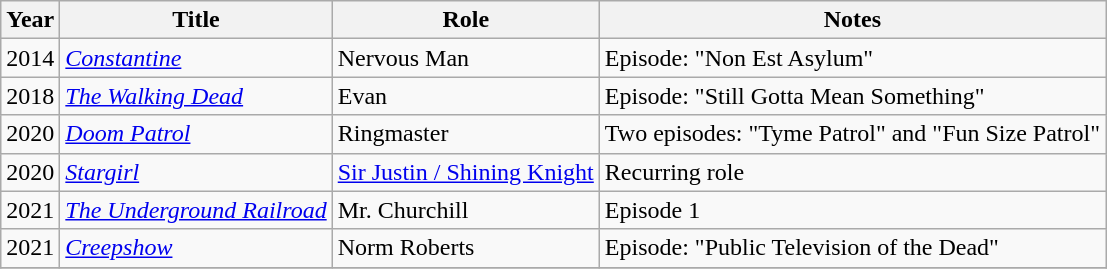<table class="wikitable sortable">
<tr>
<th>Year</th>
<th>Title</th>
<th>Role</th>
<th class="unsortable">Notes</th>
</tr>
<tr>
<td>2014</td>
<td><em><a href='#'>Constantine</a></em></td>
<td>Nervous Man</td>
<td>Episode: "Non Est Asylum"</td>
</tr>
<tr>
<td>2018</td>
<td><em><a href='#'>The Walking Dead</a></em></td>
<td>Evan</td>
<td>Episode: "Still Gotta Mean Something"</td>
</tr>
<tr>
<td>2020</td>
<td><em><a href='#'>Doom Patrol</a></em></td>
<td>Ringmaster</td>
<td>Two episodes: "Tyme Patrol" and "Fun Size Patrol"</td>
</tr>
<tr>
<td>2020</td>
<td><em><a href='#'>Stargirl</a></em></td>
<td><a href='#'>Sir Justin / Shining Knight</a></td>
<td>Recurring role</td>
</tr>
<tr>
<td>2021</td>
<td><em><a href='#'>The Underground Railroad</a></em></td>
<td>Mr. Churchill</td>
<td>Episode 1</td>
</tr>
<tr>
<td>2021</td>
<td><em><a href='#'>Creepshow</a></em></td>
<td>Norm Roberts</td>
<td>Episode: "Public Television of the Dead"</td>
</tr>
<tr>
</tr>
</table>
